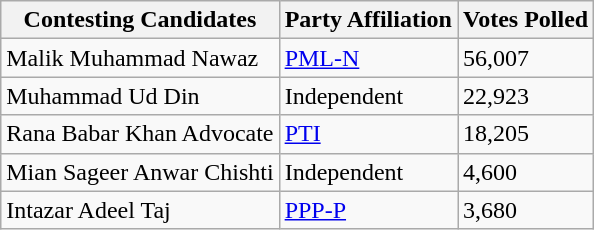<table class="wikitable sortable">
<tr>
<th>Contesting Candidates</th>
<th>Party Affiliation</th>
<th>Votes Polled</th>
</tr>
<tr>
<td align="left">Malik Muhammad Nawaz</td>
<td><a href='#'>PML-N</a></td>
<td>56,007</td>
</tr>
<tr>
<td align="left">Muhammad Ud Din</td>
<td>Independent</td>
<td>22,923</td>
</tr>
<tr>
<td align="left">Rana Babar Khan Advocate</td>
<td><a href='#'>PTI</a></td>
<td>18,205</td>
</tr>
<tr>
<td align="left">Mian Sageer Anwar Chishti</td>
<td>Independent</td>
<td>4,600</td>
</tr>
<tr>
<td align="left">Intazar Adeel Taj</td>
<td><a href='#'>PPP-P</a></td>
<td>3,680</td>
</tr>
</table>
